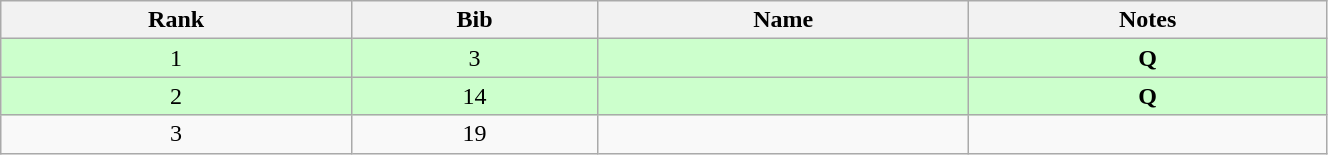<table class="wikitable" style="text-align:center;" width=70%>
<tr>
<th>Rank</th>
<th>Bib</th>
<th>Name</th>
<th>Notes</th>
</tr>
<tr bgcolor="#ccffcc">
<td>1</td>
<td>3</td>
<td align=left></td>
<td><strong>Q</strong></td>
</tr>
<tr bgcolor="#ccffcc">
<td>2</td>
<td>14</td>
<td align=left></td>
<td><strong>Q</strong></td>
</tr>
<tr>
<td>3</td>
<td>19</td>
<td align=left></td>
<td></td>
</tr>
</table>
